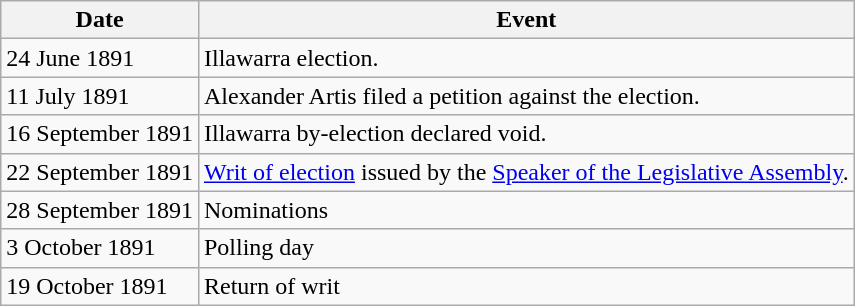<table class="wikitable">
<tr>
<th>Date</th>
<th>Event</th>
</tr>
<tr>
<td>24 June 1891</td>
<td>Illawarra election.</td>
</tr>
<tr>
<td>11 July 1891</td>
<td>Alexander Artis filed a petition against the election.</td>
</tr>
<tr>
<td>16 September 1891</td>
<td>Illawarra by-election declared void.</td>
</tr>
<tr>
<td>22 September 1891</td>
<td><a href='#'>Writ of election</a> issued by the <a href='#'>Speaker of the Legislative Assembly</a>.</td>
</tr>
<tr>
<td>28 September 1891</td>
<td>Nominations</td>
</tr>
<tr>
<td>3 October 1891</td>
<td>Polling day</td>
</tr>
<tr>
<td>19 October 1891</td>
<td>Return of writ</td>
</tr>
</table>
